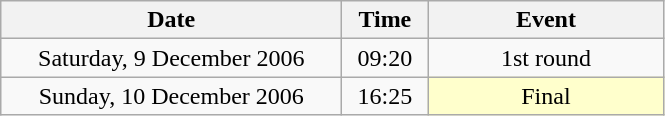<table class = "wikitable" style="text-align:center;">
<tr>
<th width=220>Date</th>
<th width=50>Time</th>
<th width=150>Event</th>
</tr>
<tr>
<td>Saturday, 9 December 2006</td>
<td>09:20</td>
<td>1st round</td>
</tr>
<tr>
<td>Sunday, 10 December 2006</td>
<td>16:25</td>
<td bgcolor=ffffcc>Final</td>
</tr>
</table>
